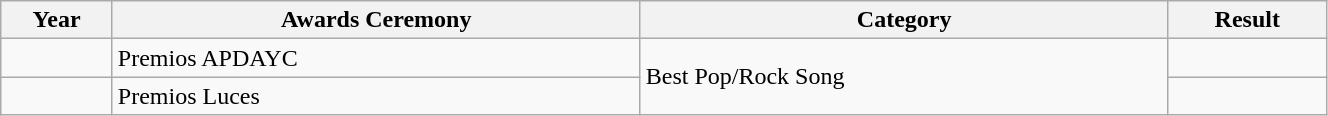<table class="wikitable plainrowheaders" style="width:70%;">
<tr>
<th scope="col" style="width:4%;">Year</th>
<th scope="col" style="width:20%;">Awards Ceremony</th>
<th scope="col" style="width:20%;">Category</th>
<th scope="col" style="width:6%;">Result</th>
</tr>
<tr>
<td></td>
<td>Premios APDAYC</td>
<td rowspan=2>Best Pop/Rock Song</td>
<td></td>
</tr>
<tr>
<td></td>
<td>Premios Luces</td>
<td></td>
</tr>
</table>
